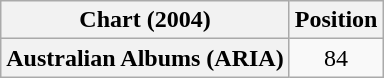<table class="wikitable plainrowheaders">
<tr>
<th scope="col">Chart (2004)</th>
<th scope="col">Position</th>
</tr>
<tr>
<th scope="row">Australian Albums (ARIA)</th>
<td style="text-align:center;">84</td>
</tr>
</table>
